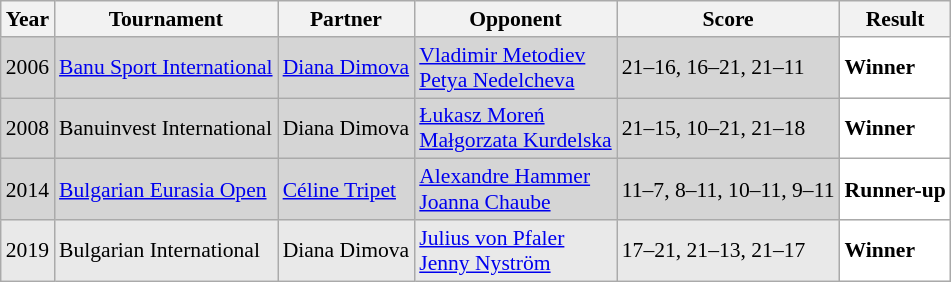<table class="sortable wikitable" style="font-size: 90%;">
<tr>
<th>Year</th>
<th>Tournament</th>
<th>Partner</th>
<th>Opponent</th>
<th>Score</th>
<th>Result</th>
</tr>
<tr style="background:#D5D5D5">
<td align="center">2006</td>
<td align="left"><a href='#'>Banu Sport International</a></td>
<td align="left"> <a href='#'>Diana Dimova</a></td>
<td align="left"> <a href='#'>Vladimir Metodiev</a><br> <a href='#'>Petya Nedelcheva</a></td>
<td align="left">21–16, 16–21, 21–11</td>
<td style="text-align:left; background:white"> <strong>Winner</strong></td>
</tr>
<tr style="background:#D5D5D5">
<td align="center">2008</td>
<td align="left">Banuinvest International</td>
<td align="left"> Diana Dimova</td>
<td align="left"> <a href='#'>Łukasz Moreń</a><br> <a href='#'>Małgorzata Kurdelska</a></td>
<td align="left">21–15, 10–21, 21–18</td>
<td style="text-align:left; background:white"> <strong>Winner</strong></td>
</tr>
<tr style="background:#D5D5D5">
<td align="center">2014</td>
<td align="left"><a href='#'>Bulgarian Eurasia Open</a></td>
<td align="left"> <a href='#'>Céline Tripet</a></td>
<td align="left"> <a href='#'>Alexandre Hammer</a><br> <a href='#'>Joanna Chaube</a></td>
<td align="left">11–7, 8–11, 10–11, 9–11</td>
<td style="text-align:left; background:white"> <strong>Runner-up</strong></td>
</tr>
<tr style="background:#E9E9E9">
<td align="center">2019</td>
<td align="left">Bulgarian International</td>
<td align="left"> Diana Dimova</td>
<td align="left"> <a href='#'>Julius von Pfaler</a><br> <a href='#'>Jenny Nyström</a></td>
<td align="left">17–21, 21–13, 21–17</td>
<td style="text-align:left; background:white"> <strong>Winner</strong></td>
</tr>
</table>
